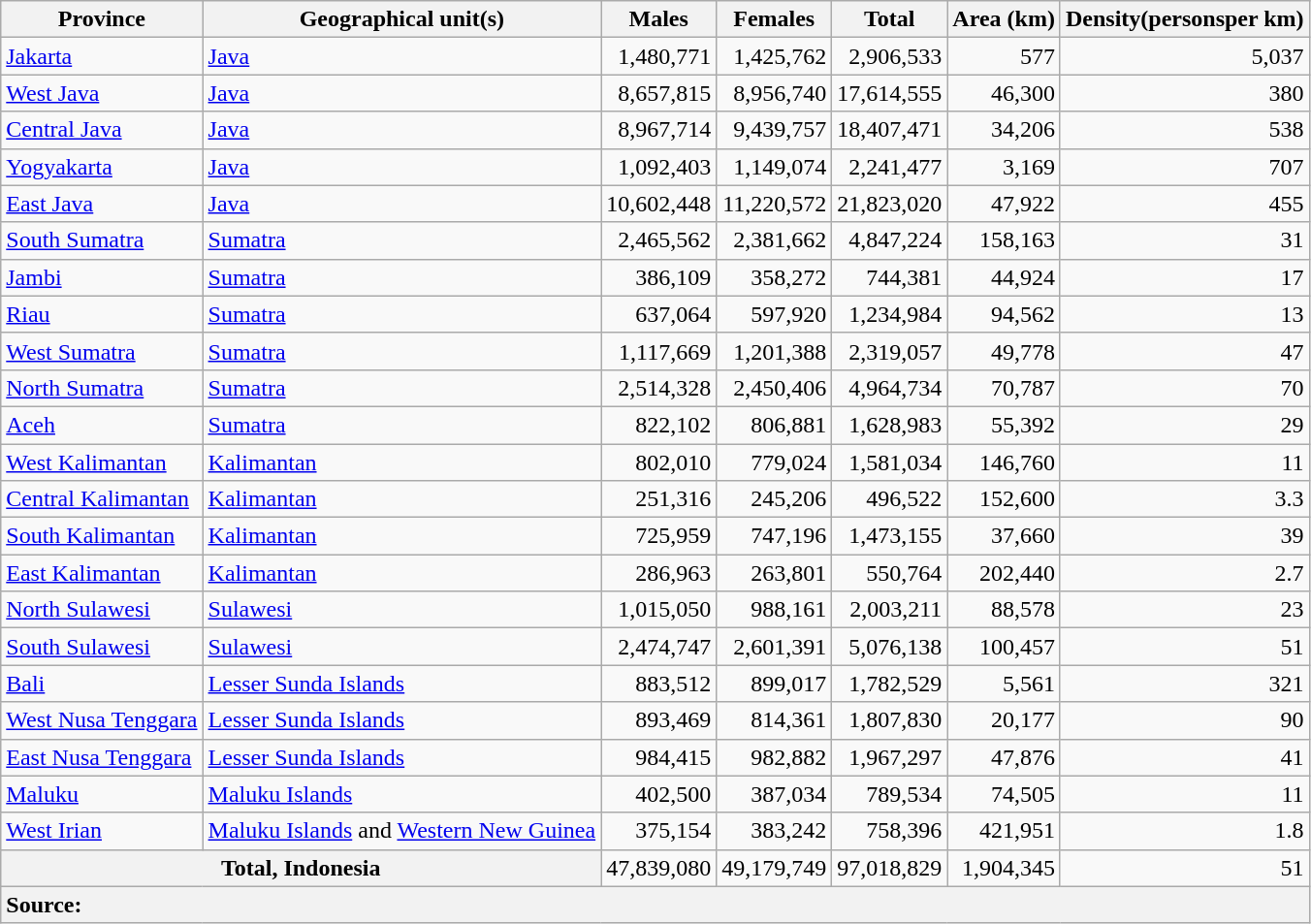<table class="wikitable sortable static-row-numbers plainrowheaders" style="text-align: right">
<tr class="static-row-header" style="vertical-align: bottom">
<th scope="col">Province</th>
<th scope="col">Geographical unit(s)</th>
<th scope="col">Males</th>
<th scope="col">Females</th>
<th scope="col">Total</th>
<th scope="col">Area (km)</th>
<th scope="col">Density(personsper km)</th>
</tr>
<tr>
<td style="text-align: left"><a href='#'>Jakarta</a></td>
<td style="text-align: left"><a href='#'>Java</a></td>
<td>1,480,771</td>
<td>1,425,762</td>
<td>2,906,533</td>
<td>577</td>
<td>5,037</td>
</tr>
<tr>
<td style="text-align: left"><a href='#'>West Java</a></td>
<td style="text-align: left"><a href='#'>Java</a></td>
<td>8,657,815</td>
<td>8,956,740</td>
<td>17,614,555</td>
<td>46,300</td>
<td>380</td>
</tr>
<tr>
<td style="text-align: left"><a href='#'>Central Java</a></td>
<td style="text-align: left"><a href='#'>Java</a></td>
<td>8,967,714</td>
<td>9,439,757</td>
<td>18,407,471</td>
<td>34,206</td>
<td>538</td>
</tr>
<tr>
<td style="text-align: left"><a href='#'>Yogyakarta</a></td>
<td style="text-align: left"><a href='#'>Java</a></td>
<td>1,092,403</td>
<td>1,149,074</td>
<td>2,241,477</td>
<td>3,169</td>
<td>707</td>
</tr>
<tr>
<td style="text-align: left"><a href='#'>East Java</a></td>
<td style="text-align: left"><a href='#'>Java</a></td>
<td>10,602,448</td>
<td>11,220,572</td>
<td>21,823,020</td>
<td>47,922</td>
<td>455</td>
</tr>
<tr>
<td style="text-align: left"><a href='#'>South Sumatra</a></td>
<td style="text-align: left"><a href='#'>Sumatra</a></td>
<td>2,465,562</td>
<td>2,381,662</td>
<td>4,847,224</td>
<td>158,163</td>
<td>31</td>
</tr>
<tr>
<td style="text-align: left"><a href='#'>Jambi</a></td>
<td style="text-align: left"><a href='#'>Sumatra</a></td>
<td>386,109</td>
<td>358,272</td>
<td>744,381</td>
<td>44,924</td>
<td>17</td>
</tr>
<tr>
<td style="text-align: left"><a href='#'>Riau</a></td>
<td style="text-align: left"><a href='#'>Sumatra</a></td>
<td>637,064</td>
<td>597,920</td>
<td>1,234,984</td>
<td>94,562</td>
<td>13</td>
</tr>
<tr>
<td style="text-align: left"><a href='#'>West Sumatra</a></td>
<td style="text-align: left"><a href='#'>Sumatra</a></td>
<td>1,117,669</td>
<td>1,201,388</td>
<td>2,319,057</td>
<td>49,778</td>
<td>47</td>
</tr>
<tr>
<td style="text-align: left"><a href='#'>North Sumatra</a></td>
<td style="text-align: left"><a href='#'>Sumatra</a></td>
<td>2,514,328</td>
<td>2,450,406</td>
<td>4,964,734</td>
<td>70,787</td>
<td>70</td>
</tr>
<tr>
<td style="text-align: left"><a href='#'>Aceh</a></td>
<td style="text-align: left"><a href='#'>Sumatra</a></td>
<td>822,102</td>
<td>806,881</td>
<td>1,628,983</td>
<td>55,392</td>
<td>29</td>
</tr>
<tr>
<td style="text-align: left"><a href='#'>West Kalimantan</a></td>
<td style="text-align: left"><a href='#'>Kalimantan</a></td>
<td>802,010</td>
<td>779,024</td>
<td>1,581,034</td>
<td>146,760</td>
<td>11</td>
</tr>
<tr>
<td style="text-align: left"><a href='#'>Central Kalimantan</a></td>
<td style="text-align: left"><a href='#'>Kalimantan</a></td>
<td>251,316</td>
<td>245,206</td>
<td>496,522</td>
<td>152,600</td>
<td>3.3</td>
</tr>
<tr>
<td style="text-align: left"><a href='#'>South Kalimantan</a></td>
<td style="text-align: left"><a href='#'>Kalimantan</a></td>
<td>725,959</td>
<td>747,196</td>
<td>1,473,155</td>
<td>37,660</td>
<td>39</td>
</tr>
<tr>
<td style="text-align: left"><a href='#'>East Kalimantan</a></td>
<td style="text-align: left"><a href='#'>Kalimantan</a></td>
<td>286,963</td>
<td>263,801</td>
<td>550,764</td>
<td>202,440</td>
<td>2.7</td>
</tr>
<tr>
<td style="text-align: left"><a href='#'>North Sulawesi</a></td>
<td style="text-align: left"><a href='#'>Sulawesi</a></td>
<td>1,015,050</td>
<td>988,161</td>
<td>2,003,211</td>
<td>88,578</td>
<td>23</td>
</tr>
<tr>
<td style="text-align: left"><a href='#'>South Sulawesi</a></td>
<td style="text-align: left"><a href='#'>Sulawesi</a></td>
<td>2,474,747</td>
<td>2,601,391</td>
<td>5,076,138</td>
<td>100,457</td>
<td>51</td>
</tr>
<tr>
<td style="text-align: left"><a href='#'>Bali</a></td>
<td style="text-align: left"><a href='#'>Lesser Sunda Islands</a></td>
<td>883,512</td>
<td>899,017</td>
<td>1,782,529</td>
<td>5,561</td>
<td>321</td>
</tr>
<tr>
<td style="text-align: left"><a href='#'>West Nusa Tenggara</a></td>
<td style="text-align: left"><a href='#'>Lesser Sunda Islands</a></td>
<td>893,469</td>
<td>814,361</td>
<td>1,807,830</td>
<td>20,177</td>
<td>90</td>
</tr>
<tr>
<td style="text-align: left"><a href='#'>East Nusa Tenggara</a></td>
<td style="text-align: left"><a href='#'>Lesser Sunda Islands</a></td>
<td>984,415</td>
<td>982,882</td>
<td>1,967,297</td>
<td>47,876</td>
<td>41</td>
</tr>
<tr>
<td style="text-align: left"><a href='#'>Maluku</a></td>
<td style="text-align: left"><a href='#'>Maluku Islands</a></td>
<td>402,500</td>
<td>387,034</td>
<td>789,534</td>
<td>74,505</td>
<td>11</td>
</tr>
<tr>
<td style="text-align: left"><a href='#'>West Irian</a></td>
<td style="text-align: left"><a href='#'>Maluku Islands</a> and <a href='#'>Western New Guinea</a></td>
<td>375,154</td>
<td>383,242</td>
<td>758,396</td>
<td>421,951</td>
<td>1.8</td>
</tr>
<tr class="sortbottom static-row-header">
<th scope="row" colspan="2"><strong>Total, Indonesia</strong></th>
<td>47,839,080</td>
<td>49,179,749</td>
<td>97,018,829</td>
<td>1,904,345</td>
<td>51</td>
</tr>
<tr class="sortbottom static-row-header">
<th scope="row" colspan="7" style="text-align: left"><strong>Source:</strong> </th>
</tr>
</table>
